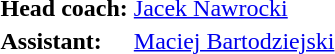<table>
<tr>
<td><strong>Head coach:</strong></td>
<td><a href='#'>Jacek Nawrocki</a></td>
</tr>
<tr>
<td><strong>Assistant:</strong></td>
<td><a href='#'>Maciej Bartodziejski</a></td>
</tr>
</table>
